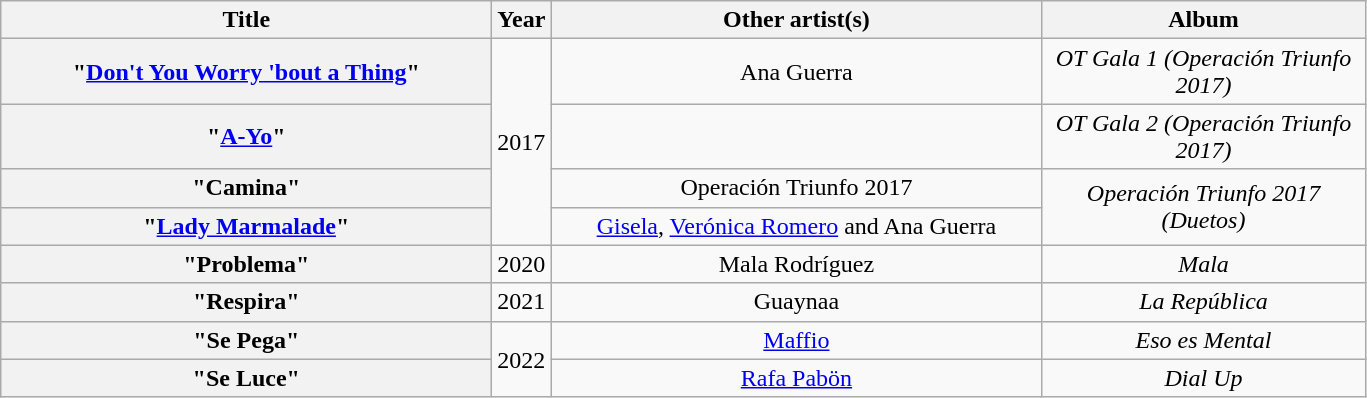<table class="wikitable plainrowheaders" style="text-align:center;">
<tr>
<th scope="col" style="width:20em;">Title</th>
<th scope="col">Year</th>
<th scope="col" style="width:20em;">Other artist(s)</th>
<th scope="col" style="width:13em;">Album</th>
</tr>
<tr>
<th scope="row">"<a href='#'>Don't You Worry 'bout a Thing</a>"</th>
<td rowspan="4">2017</td>
<td>Ana Guerra</td>
<td><em>OT Gala 1 (Operación Triunfo 2017)</em></td>
</tr>
<tr>
<th scope="row">"<a href='#'>A-Yo</a>"</th>
<td></td>
<td><em>OT Gala 2 (Operación Triunfo 2017)</em></td>
</tr>
<tr>
<th scope="row">"Camina"</th>
<td>Operación Triunfo 2017</td>
<td rowspan="2"><em>Operación Triunfo 2017 (Duetos)</em></td>
</tr>
<tr>
<th scope="row">"<a href='#'>Lady Marmalade</a>"</th>
<td><a href='#'>Gisela</a>, <a href='#'>Verónica Romero</a> and Ana Guerra</td>
</tr>
<tr>
<th scope="row">"Problema"</th>
<td>2020</td>
<td>Mala Rodríguez</td>
<td><em>Mala</em></td>
</tr>
<tr>
<th scope="row">"Respira"</th>
<td>2021</td>
<td>Guaynaa</td>
<td><em>La República</em></td>
</tr>
<tr>
<th scope="row">"Se Pega"</th>
<td rowspan="2">2022</td>
<td><a href='#'>Maffio</a></td>
<td><em>Eso es Mental</em></td>
</tr>
<tr>
<th scope="row">"Se Luce"</th>
<td><a href='#'>Rafa Pabön</a></td>
<td><em>Dial Up</em></td>
</tr>
</table>
